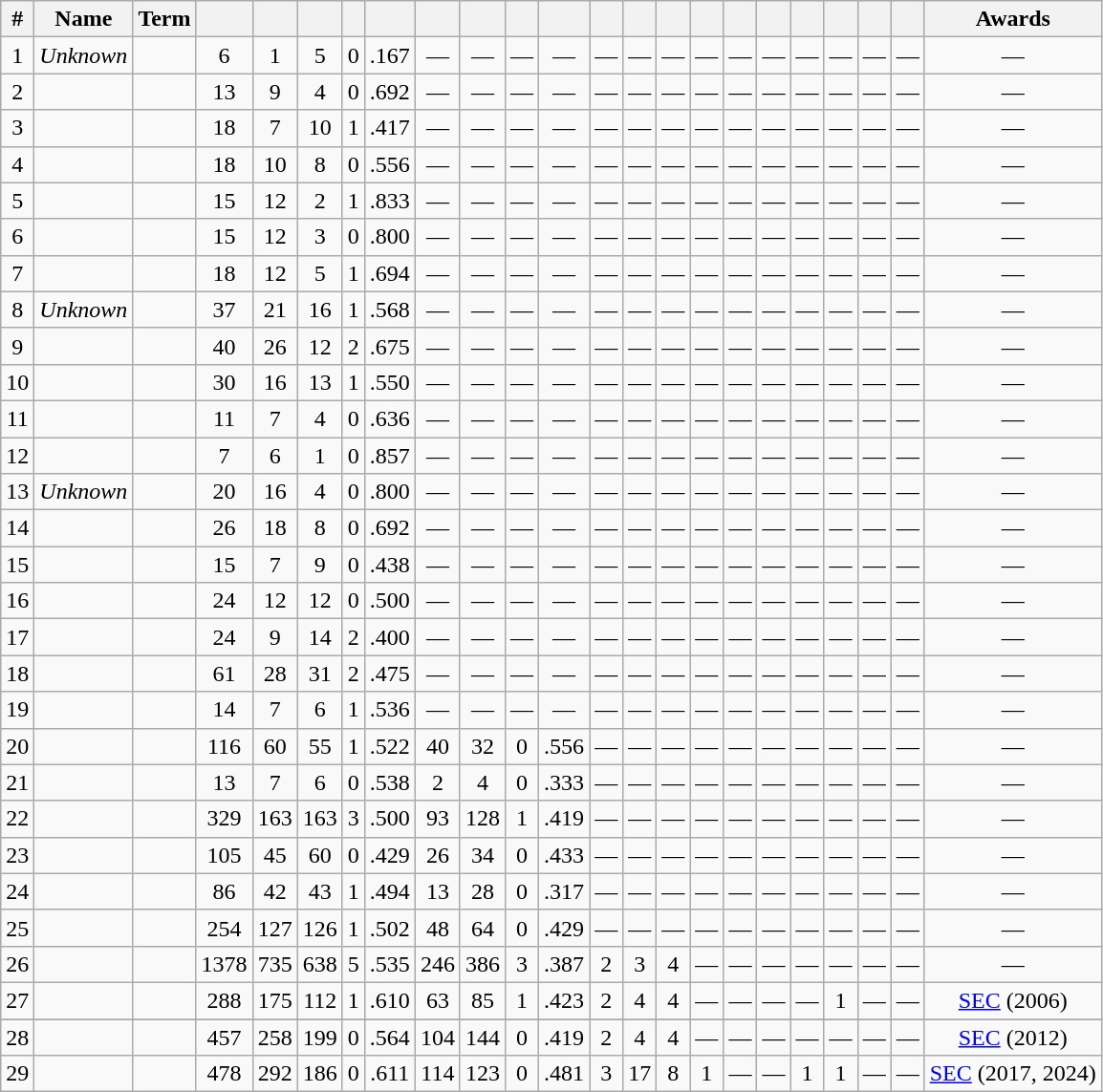<table class="wikitable sortable" style="text-align:center;">
<tr>
<th scope="col">#</th>
<th scope="col">Name</th>
<th scope="col">Term</th>
<th scope="col"></th>
<th scope="col"></th>
<th scope="col"></th>
<th scope="col"></th>
<th scope="col"></th>
<th scope="col"></th>
<th scope="col"></th>
<th scope="col"></th>
<th scope="col"></th>
<th scope="col"></th>
<th scope="col"></th>
<th scope="col"></th>
<th scope="col"></th>
<th scope="col"></th>
<th scope="col"></th>
<th scope="col"></th>
<th scope="col"></th>
<th scope="col"></th>
<th scope="col"></th>
<th scope="col" class="unsortable">Awards</th>
</tr>
<tr>
<td scope="row">1</td>
<td><em>Unknown</em></td>
<td></td>
<td>6</td>
<td>1</td>
<td>5</td>
<td>0</td>
<td>.167</td>
<td>—</td>
<td>—</td>
<td>—</td>
<td>—</td>
<td>—</td>
<td>—</td>
<td>—</td>
<td>—</td>
<td>—</td>
<td>—</td>
<td>—</td>
<td>—</td>
<td>—</td>
<td>—</td>
<td>—</td>
</tr>
<tr>
<td scope="row">2</td>
<td></td>
<td></td>
<td>13</td>
<td>9</td>
<td>4</td>
<td>0</td>
<td>.692</td>
<td>—</td>
<td>—</td>
<td>—</td>
<td>—</td>
<td>—</td>
<td>—</td>
<td>—</td>
<td>—</td>
<td>—</td>
<td>—</td>
<td>—</td>
<td>—</td>
<td>—</td>
<td>—</td>
<td>—</td>
</tr>
<tr>
<td scope="row">3</td>
<td></td>
<td></td>
<td>18</td>
<td>7</td>
<td>10</td>
<td>1</td>
<td>.417</td>
<td>—</td>
<td>—</td>
<td>—</td>
<td>—</td>
<td>—</td>
<td>—</td>
<td>—</td>
<td>—</td>
<td>—</td>
<td>—</td>
<td>—</td>
<td>—</td>
<td>—</td>
<td>—</td>
<td>—</td>
</tr>
<tr>
<td scope="row">4</td>
<td></td>
<td></td>
<td>18</td>
<td>10</td>
<td>8</td>
<td>0</td>
<td>.556</td>
<td>—</td>
<td>—</td>
<td>—</td>
<td>—</td>
<td>—</td>
<td>—</td>
<td>—</td>
<td>—</td>
<td>—</td>
<td>—</td>
<td>—</td>
<td>—</td>
<td>—</td>
<td>—</td>
<td>—</td>
</tr>
<tr>
<td scope="row">5</td>
<td></td>
<td></td>
<td>15</td>
<td>12</td>
<td>2</td>
<td>1</td>
<td>.833</td>
<td>—</td>
<td>—</td>
<td>—</td>
<td>—</td>
<td>—</td>
<td>—</td>
<td>—</td>
<td>—</td>
<td>—</td>
<td>—</td>
<td>—</td>
<td>—</td>
<td>—</td>
<td>—</td>
<td>—</td>
</tr>
<tr>
<td scope="row">6</td>
<td></td>
<td></td>
<td>15</td>
<td>12</td>
<td>3</td>
<td>0</td>
<td>.800</td>
<td>—</td>
<td>—</td>
<td>—</td>
<td>—</td>
<td>—</td>
<td>—</td>
<td>—</td>
<td>—</td>
<td>—</td>
<td>—</td>
<td>—</td>
<td>—</td>
<td>—</td>
<td>—</td>
<td>—</td>
</tr>
<tr>
<td scope="row">7</td>
<td></td>
<td></td>
<td>18</td>
<td>12</td>
<td>5</td>
<td>1</td>
<td>.694</td>
<td>—</td>
<td>—</td>
<td>—</td>
<td>—</td>
<td>—</td>
<td>—</td>
<td>—</td>
<td>—</td>
<td>—</td>
<td>—</td>
<td>—</td>
<td>—</td>
<td>—</td>
<td>—</td>
<td>—</td>
</tr>
<tr>
<td scope="row">8</td>
<td><em>Unknown</em></td>
<td></td>
<td>37</td>
<td>21</td>
<td>16</td>
<td>1</td>
<td>.568</td>
<td>—</td>
<td>—</td>
<td>—</td>
<td>—</td>
<td>—</td>
<td>—</td>
<td>—</td>
<td>—</td>
<td>—</td>
<td>—</td>
<td>—</td>
<td>—</td>
<td>—</td>
<td>—</td>
<td>—</td>
</tr>
<tr>
<td scope="row">9</td>
<td></td>
<td></td>
<td>40</td>
<td>26</td>
<td>12</td>
<td>2</td>
<td>.675</td>
<td>—</td>
<td>—</td>
<td>—</td>
<td>—</td>
<td>—</td>
<td>—</td>
<td>—</td>
<td>—</td>
<td>—</td>
<td>—</td>
<td>—</td>
<td>—</td>
<td>—</td>
<td>—</td>
<td>—</td>
</tr>
<tr>
<td scope="row">10</td>
<td></td>
<td></td>
<td>30</td>
<td>16</td>
<td>13</td>
<td>1</td>
<td>.550</td>
<td>—</td>
<td>—</td>
<td>—</td>
<td>—</td>
<td>—</td>
<td>—</td>
<td>—</td>
<td>—</td>
<td>—</td>
<td>—</td>
<td>—</td>
<td>—</td>
<td>—</td>
<td>—</td>
<td>—</td>
</tr>
<tr>
<td scope="row">11</td>
<td></td>
<td></td>
<td>11</td>
<td>7</td>
<td>4</td>
<td>0</td>
<td>.636</td>
<td>—</td>
<td>—</td>
<td>—</td>
<td>—</td>
<td>—</td>
<td>—</td>
<td>—</td>
<td>—</td>
<td>—</td>
<td>—</td>
<td>—</td>
<td>—</td>
<td>—</td>
<td>—</td>
<td>—</td>
</tr>
<tr>
<td scope="row">12</td>
<td></td>
<td></td>
<td>7</td>
<td>6</td>
<td>1</td>
<td>0</td>
<td>.857</td>
<td>—</td>
<td>—</td>
<td>—</td>
<td>—</td>
<td>—</td>
<td>—</td>
<td>—</td>
<td>—</td>
<td>—</td>
<td>—</td>
<td>—</td>
<td>—</td>
<td>—</td>
<td>—</td>
<td>—</td>
</tr>
<tr>
<td scope="row">13</td>
<td><em>Unknown</em></td>
<td></td>
<td>20</td>
<td>16</td>
<td>4</td>
<td>0</td>
<td>.800</td>
<td>—</td>
<td>—</td>
<td>—</td>
<td>—</td>
<td>—</td>
<td>—</td>
<td>—</td>
<td>—</td>
<td>—</td>
<td>—</td>
<td>—</td>
<td>—</td>
<td>—</td>
<td>—</td>
<td>—</td>
</tr>
<tr>
<td scope="row">14</td>
<td></td>
<td></td>
<td>26</td>
<td>18</td>
<td>8</td>
<td>0</td>
<td>.692</td>
<td>—</td>
<td>—</td>
<td>—</td>
<td>—</td>
<td>—</td>
<td>—</td>
<td>—</td>
<td>—</td>
<td>—</td>
<td>—</td>
<td>—</td>
<td>—</td>
<td>—</td>
<td>—</td>
<td>—</td>
</tr>
<tr>
<td scope="row">15</td>
<td></td>
<td></td>
<td>15</td>
<td>7</td>
<td>9</td>
<td>0</td>
<td>.438</td>
<td>—</td>
<td>—</td>
<td>—</td>
<td>—</td>
<td>—</td>
<td>—</td>
<td>—</td>
<td>—</td>
<td>—</td>
<td>—</td>
<td>—</td>
<td>—</td>
<td>—</td>
<td>—</td>
<td>—</td>
</tr>
<tr>
<td scope="row">16</td>
<td></td>
<td></td>
<td>24</td>
<td>12</td>
<td>12</td>
<td>0</td>
<td>.500</td>
<td>—</td>
<td>—</td>
<td>—</td>
<td>—</td>
<td>—</td>
<td>—</td>
<td>—</td>
<td>—</td>
<td>—</td>
<td>—</td>
<td>—</td>
<td>—</td>
<td>—</td>
<td>—</td>
<td>—</td>
</tr>
<tr>
<td scope="row">17</td>
<td></td>
<td></td>
<td>24</td>
<td>9</td>
<td>14</td>
<td>2</td>
<td>.400</td>
<td>—</td>
<td>—</td>
<td>—</td>
<td>—</td>
<td>—</td>
<td>—</td>
<td>—</td>
<td>—</td>
<td>—</td>
<td>—</td>
<td>—</td>
<td>—</td>
<td>—</td>
<td>—</td>
<td>—</td>
</tr>
<tr>
<td scope="row">18</td>
<td></td>
<td></td>
<td>61</td>
<td>28</td>
<td>31</td>
<td>2</td>
<td>.475</td>
<td>—</td>
<td>—</td>
<td>—</td>
<td>—</td>
<td>—</td>
<td>—</td>
<td>—</td>
<td>—</td>
<td>—</td>
<td>—</td>
<td>—</td>
<td>—</td>
<td>—</td>
<td>—</td>
<td>—</td>
</tr>
<tr>
<td scope="row">19</td>
<td></td>
<td></td>
<td>14</td>
<td>7</td>
<td>6</td>
<td>1</td>
<td>.536</td>
<td>—</td>
<td>—</td>
<td>—</td>
<td>—</td>
<td>—</td>
<td>—</td>
<td>—</td>
<td>—</td>
<td>—</td>
<td>—</td>
<td>—</td>
<td>—</td>
<td>—</td>
<td>—</td>
<td>—</td>
</tr>
<tr>
<td scope="row">20</td>
<td></td>
<td></td>
<td>116</td>
<td>60</td>
<td>55</td>
<td>1</td>
<td>.522</td>
<td>40</td>
<td>32</td>
<td>0</td>
<td>.556</td>
<td>—</td>
<td>—</td>
<td>—</td>
<td>—</td>
<td>—</td>
<td>—</td>
<td>—</td>
<td>—</td>
<td>—</td>
<td>—</td>
<td>—</td>
</tr>
<tr>
<td scope="row">21</td>
<td></td>
<td></td>
<td>13</td>
<td>7</td>
<td>6</td>
<td>0</td>
<td>.538</td>
<td>2</td>
<td>4</td>
<td>0</td>
<td>.333</td>
<td>—</td>
<td>—</td>
<td>—</td>
<td>—</td>
<td>—</td>
<td>—</td>
<td>—</td>
<td>—</td>
<td>—</td>
<td>—</td>
<td>—</td>
</tr>
<tr>
<td scope="row">22</td>
<td></td>
<td></td>
<td>329</td>
<td>163</td>
<td>163</td>
<td>3</td>
<td>.500</td>
<td>93</td>
<td>128</td>
<td>1</td>
<td>.419</td>
<td>—</td>
<td>—</td>
<td>—</td>
<td>—</td>
<td>—</td>
<td>—</td>
<td>—</td>
<td>—</td>
<td>—</td>
<td>—</td>
<td>—</td>
</tr>
<tr>
<td scope="row">23</td>
<td></td>
<td></td>
<td>105</td>
<td>45</td>
<td>60</td>
<td>0</td>
<td>.429</td>
<td>26</td>
<td>34</td>
<td>0</td>
<td>.433</td>
<td>—</td>
<td>—</td>
<td>—</td>
<td>—</td>
<td>—</td>
<td>—</td>
<td>—</td>
<td>—</td>
<td>—</td>
<td>—</td>
<td>—</td>
</tr>
<tr>
<td scope="row">24</td>
<td></td>
<td></td>
<td>86</td>
<td>42</td>
<td>43</td>
<td>1</td>
<td>.494</td>
<td>13</td>
<td>28</td>
<td>0</td>
<td>.317</td>
<td>—</td>
<td>—</td>
<td>—</td>
<td>—</td>
<td>—</td>
<td>—</td>
<td>—</td>
<td>—</td>
<td>—</td>
<td>—</td>
<td>—</td>
</tr>
<tr>
<td scope="row">25</td>
<td></td>
<td></td>
<td>254</td>
<td>127</td>
<td>126</td>
<td>1</td>
<td>.502</td>
<td>48</td>
<td>64</td>
<td>0</td>
<td>.429</td>
<td>—</td>
<td>—</td>
<td>—</td>
<td>—</td>
<td>—</td>
<td>—</td>
<td>—</td>
<td>—</td>
<td>—</td>
<td>—</td>
<td>—</td>
</tr>
<tr>
<td scope="row">26</td>
<td></td>
<td></td>
<td>1378</td>
<td>735</td>
<td>638</td>
<td>5</td>
<td>.535</td>
<td>246</td>
<td>386</td>
<td>3</td>
<td>.387</td>
<td>2</td>
<td>3</td>
<td>4</td>
<td>—</td>
<td>—</td>
<td>—</td>
<td>—</td>
<td>—</td>
<td>—</td>
<td>—</td>
<td>—</td>
</tr>
<tr>
<td scope="row">27</td>
<td></td>
<td></td>
<td>288</td>
<td>175</td>
<td>112</td>
<td>1</td>
<td>.610</td>
<td>63</td>
<td>85</td>
<td>1</td>
<td>.423</td>
<td>2</td>
<td>4</td>
<td>4</td>
<td>—</td>
<td>—</td>
<td>—</td>
<td>—</td>
<td>1</td>
<td>—</td>
<td>—</td>
<td><a href='#'>SEC</a> (2006)</td>
</tr>
<tr>
</tr>
<tr>
<td scope="row">28</td>
<td></td>
<td></td>
<td>457</td>
<td>258</td>
<td>199</td>
<td>0</td>
<td>.564</td>
<td>104</td>
<td>144</td>
<td>0</td>
<td>.419</td>
<td>2</td>
<td>4</td>
<td>4</td>
<td>—</td>
<td>—</td>
<td>—</td>
<td>—</td>
<td>—</td>
<td>—</td>
<td>—</td>
<td><a href='#'>SEC</a> (2012)</td>
</tr>
<tr>
<td scope="row">29</td>
<td></td>
<td></td>
<td>478</td>
<td>292</td>
<td>186</td>
<td>0</td>
<td>.611</td>
<td>114</td>
<td>123</td>
<td>0</td>
<td>.481</td>
<td>3</td>
<td>17</td>
<td>8</td>
<td>1</td>
<td>—</td>
<td>—</td>
<td>1</td>
<td>1</td>
<td>—</td>
<td>—</td>
<td><a href='#'>SEC</a> (2017, 2024)</td>
</tr>
</table>
